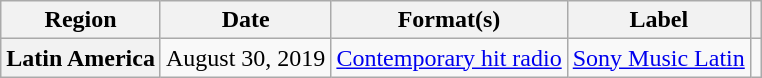<table class="wikitable plainrowheaders" border="1">
<tr>
<th scope="col">Region</th>
<th scope="col">Date</th>
<th scope="col">Format(s)</th>
<th scope="col">Label</th>
<th scope="col"></th>
</tr>
<tr>
<th scope="row">Latin America</th>
<td>August 30, 2019</td>
<td><a href='#'>Contemporary hit radio</a></td>
<td><a href='#'>Sony Music Latin</a></td>
<td style="text-align:center;"></td>
</tr>
</table>
